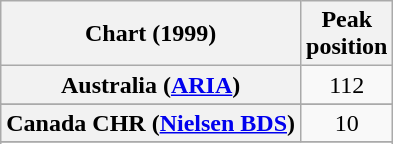<table class="wikitable sortable plainrowheaders" style="text-align:center">
<tr>
<th>Chart (1999)</th>
<th>Peak<br>position</th>
</tr>
<tr>
<th scope="row">Australia (<a href='#'>ARIA</a>)</th>
<td style="text-align:center;">112</td>
</tr>
<tr>
</tr>
<tr>
</tr>
<tr>
<th scope="row">Canada CHR (<a href='#'>Nielsen BDS</a>)</th>
<td style="text-align:center">10</td>
</tr>
<tr>
</tr>
<tr>
</tr>
<tr>
</tr>
<tr>
</tr>
</table>
